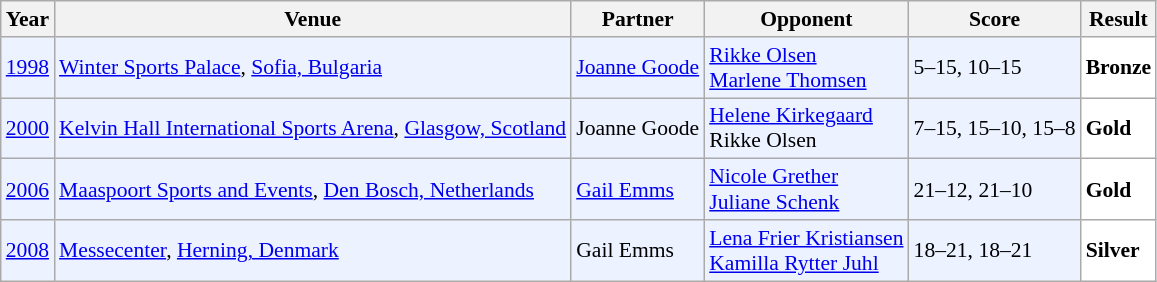<table class="sortable wikitable" style="font-size: 90%;">
<tr>
<th>Year</th>
<th>Venue</th>
<th>Partner</th>
<th>Opponent</th>
<th>Score</th>
<th>Result</th>
</tr>
<tr style="background:#ECF2FF">
<td align="center"><a href='#'>1998</a></td>
<td align="left"><a href='#'>Winter Sports Palace</a>, <a href='#'>Sofia, Bulgaria</a></td>
<td align="left"> <a href='#'>Joanne Goode</a></td>
<td align="left"> <a href='#'>Rikke Olsen</a> <br>  <a href='#'>Marlene Thomsen</a></td>
<td align="left">5–15, 10–15</td>
<td style="text-align:left; background:white"> <strong>Bronze</strong></td>
</tr>
<tr style="background:#ECF2FF">
<td align="center"><a href='#'>2000</a></td>
<td align="left"><a href='#'>Kelvin Hall International Sports Arena</a>, <a href='#'>Glasgow, Scotland</a></td>
<td align="left"> Joanne Goode</td>
<td align="left"> <a href='#'>Helene Kirkegaard</a> <br>  Rikke Olsen</td>
<td align="left">7–15, 15–10, 15–8</td>
<td style="text-align:left; background:white"> <strong>Gold</strong></td>
</tr>
<tr style="background:#ECF2FF">
<td align="center"><a href='#'>2006</a></td>
<td align="left"><a href='#'>Maaspoort Sports and Events</a>, <a href='#'>Den Bosch, Netherlands</a></td>
<td align="left"> <a href='#'>Gail Emms</a></td>
<td align="left"> <a href='#'>Nicole Grether</a> <br>  <a href='#'>Juliane Schenk</a></td>
<td align="left">21–12, 21–10</td>
<td style="text-align:left; background:white"> <strong>Gold</strong></td>
</tr>
<tr style="background:#ECF2FF">
<td align="center"><a href='#'>2008</a></td>
<td align="left"><a href='#'>Messecenter</a>, <a href='#'>Herning, Denmark</a></td>
<td align="left"> Gail Emms</td>
<td align="left"> <a href='#'>Lena Frier Kristiansen</a> <br>  <a href='#'>Kamilla Rytter Juhl</a></td>
<td align="left">18–21, 18–21</td>
<td style="text-align:left; background:white"> <strong>Silver</strong></td>
</tr>
</table>
